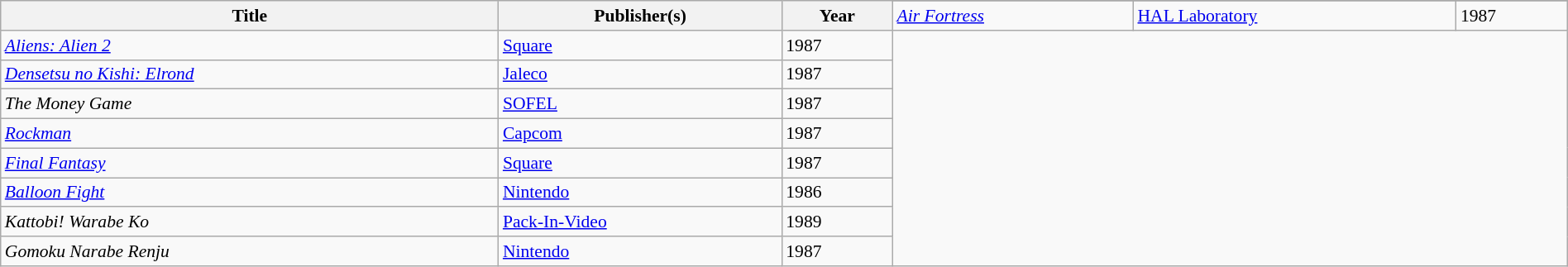<table class="wikitable sortable" id="softwarelistunreleased" style="width:100%; font-size:90%;">
<tr>
<th rowspan="2">Title</th>
<th rowspan="2">Publisher(s)</th>
<th rowspan="2">Year</th>
</tr>
<tr>
<td><em><a href='#'>Air Fortress</a></em></td>
<td><a href='#'>HAL Laboratory</a></td>
<td>1987</td>
</tr>
<tr>
<td><em><a href='#'>Aliens: Alien 2</a></em></td>
<td><a href='#'>Square</a></td>
<td>1987</td>
</tr>
<tr>
<td><em><a href='#'>Densetsu no Kishi: Elrond</a></em></td>
<td><a href='#'>Jaleco</a></td>
<td>1987</td>
</tr>
<tr>
<td><em>The Money Game</em></td>
<td><a href='#'>SOFEL</a></td>
<td>1987</td>
</tr>
<tr>
<td><em><a href='#'>Rockman</a></em></td>
<td><a href='#'>Capcom</a></td>
<td>1987</td>
</tr>
<tr>
<td><em><a href='#'>Final Fantasy</a></em></td>
<td><a href='#'>Square</a></td>
<td>1987</td>
</tr>
<tr>
<td><em><a href='#'>Balloon Fight</a></em></td>
<td><a href='#'>Nintendo</a></td>
<td>1986</td>
</tr>
<tr>
<td><em>Kattobi! Warabe Ko</em></td>
<td><a href='#'>Pack-In-Video</a></td>
<td>1989</td>
</tr>
<tr>
<td><em>Gomoku Narabe Renju</em></td>
<td><a href='#'>Nintendo</a></td>
<td>1987</td>
</tr>
</table>
